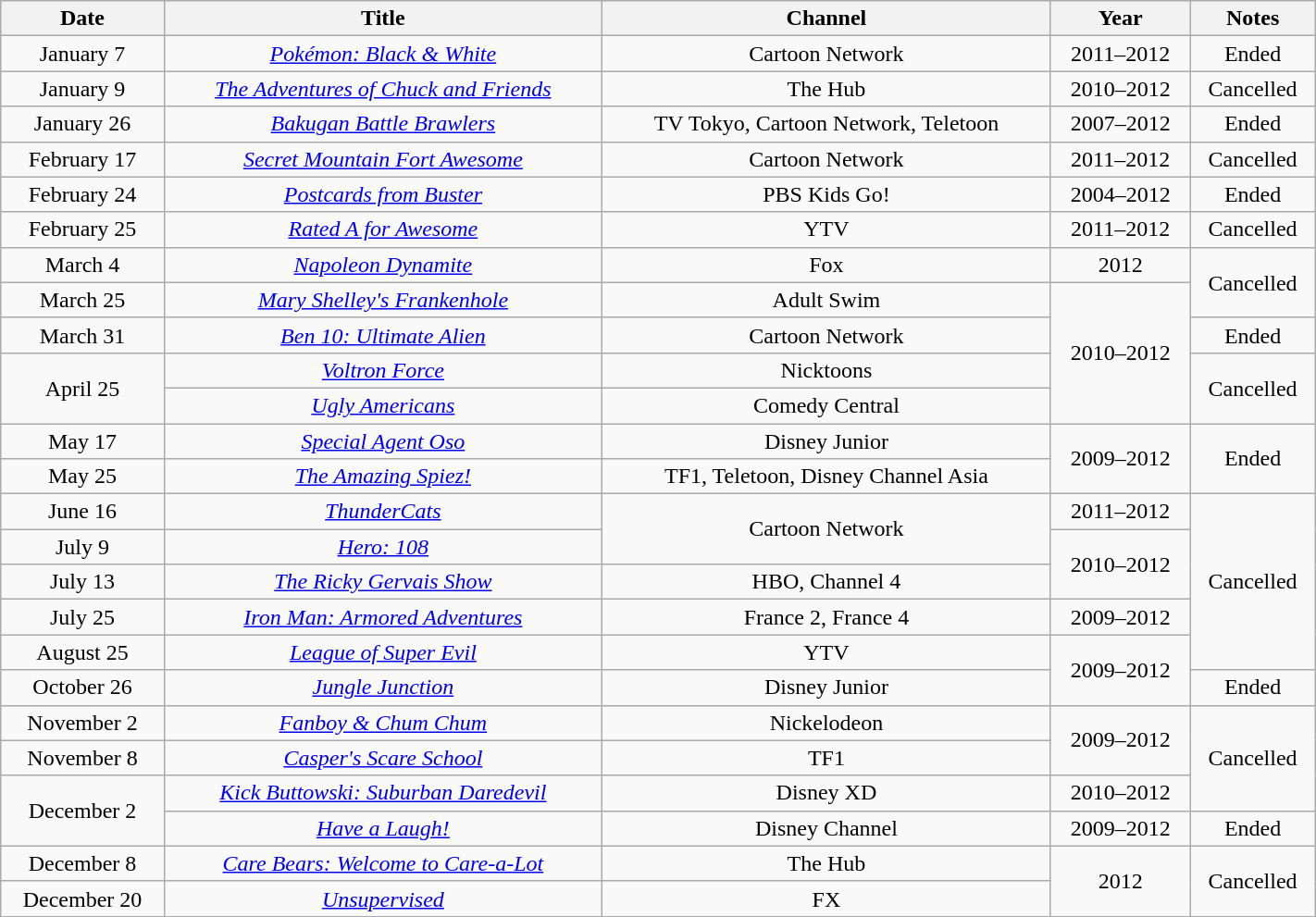<table class="wikitable sortable" style="text-align: center" width="75%">
<tr>
<th scope="col">Date</th>
<th scope="col">Title</th>
<th scope="col">Channel</th>
<th scope="col">Year</th>
<th scope="col">Notes</th>
</tr>
<tr>
<td>January 7</td>
<td><em><a href='#'>Pokémon: Black & White</a></em></td>
<td>Cartoon Network</td>
<td>2011–2012</td>
<td>Ended</td>
</tr>
<tr>
<td>January 9</td>
<td><em><a href='#'>The Adventures of Chuck and Friends</a></em></td>
<td>The Hub</td>
<td>2010–2012</td>
<td>Cancelled</td>
</tr>
<tr>
<td>January 26</td>
<td><em><a href='#'>Bakugan Battle Brawlers</a></em></td>
<td>TV Tokyo, Cartoon Network, Teletoon</td>
<td>2007–2012</td>
<td>Ended</td>
</tr>
<tr>
<td>February 17</td>
<td><em><a href='#'>Secret Mountain Fort Awesome</a></em></td>
<td>Cartoon Network</td>
<td>2011–2012</td>
<td>Cancelled</td>
</tr>
<tr>
<td>February 24</td>
<td><em><a href='#'>Postcards from Buster</a></em></td>
<td>PBS Kids Go!</td>
<td>2004–2012</td>
<td>Ended</td>
</tr>
<tr>
<td>February 25</td>
<td><em><a href='#'>Rated A for Awesome</a></em></td>
<td>YTV</td>
<td>2011–2012</td>
<td>Cancelled</td>
</tr>
<tr>
<td>March 4</td>
<td><em><a href='#'>Napoleon Dynamite</a></em></td>
<td>Fox</td>
<td>2012</td>
<td rowspan=2>Cancelled</td>
</tr>
<tr>
<td>March 25</td>
<td><em><a href='#'>Mary Shelley's Frankenhole</a></em></td>
<td>Adult Swim</td>
<td rowspan=4>2010–2012</td>
</tr>
<tr>
<td>March 31</td>
<td><em><a href='#'>Ben 10: Ultimate Alien</a></em></td>
<td>Cartoon Network</td>
<td>Ended</td>
</tr>
<tr>
<td rowspan=2>April 25</td>
<td><em><a href='#'>Voltron Force</a></em></td>
<td>Nicktoons</td>
<td rowspan=2>Cancelled</td>
</tr>
<tr>
<td><em><a href='#'>Ugly Americans</a></em></td>
<td>Comedy Central</td>
</tr>
<tr>
<td>May 17</td>
<td><em><a href='#'>Special Agent Oso</a></em></td>
<td>Disney Junior</td>
<td rowspan=2>2009–2012</td>
<td rowspan=2>Ended</td>
</tr>
<tr>
<td>May 25</td>
<td><em><a href='#'>The Amazing Spiez!</a></em></td>
<td>TF1, Teletoon, Disney Channel Asia</td>
</tr>
<tr>
<td>June 16</td>
<td><em><a href='#'>ThunderCats</a></em></td>
<td rowspan=2>Cartoon Network</td>
<td>2011–2012</td>
<td rowspan=5>Cancelled</td>
</tr>
<tr>
<td>July 9</td>
<td><em><a href='#'>Hero: 108</a></em></td>
<td rowspan=2>2010–2012</td>
</tr>
<tr>
<td>July 13</td>
<td><em><a href='#'>The Ricky Gervais Show</a></em></td>
<td>HBO, Channel 4</td>
</tr>
<tr>
<td>July 25</td>
<td><em><a href='#'>Iron Man: Armored Adventures</a></em></td>
<td>France 2, France 4</td>
<td>2009–2012</td>
</tr>
<tr>
<td>August 25</td>
<td><em><a href='#'>League of Super Evil</a></em></td>
<td>YTV</td>
<td rowspan=2>2009–2012</td>
</tr>
<tr>
<td>October 26</td>
<td><em><a href='#'>Jungle Junction</a></em></td>
<td>Disney Junior</td>
<td>Ended</td>
</tr>
<tr>
<td>November 2</td>
<td><em><a href='#'>Fanboy & Chum Chum</a></em></td>
<td>Nickelodeon</td>
<td rowspan=2>2009–2012</td>
<td rowspan=3>Cancelled</td>
</tr>
<tr>
<td>November 8</td>
<td><em><a href='#'>Casper's Scare School</a></em></td>
<td>TF1</td>
</tr>
<tr>
<td rowspan=2>December 2</td>
<td><em><a href='#'>Kick Buttowski: Suburban Daredevil</a></em></td>
<td>Disney XD</td>
<td>2010–2012</td>
</tr>
<tr>
<td><em><a href='#'>Have a Laugh!</a></em></td>
<td>Disney Channel</td>
<td>2009–2012</td>
<td>Ended</td>
</tr>
<tr>
<td>December 8</td>
<td><em><a href='#'>Care Bears: Welcome to Care-a-Lot</a></em></td>
<td>The Hub</td>
<td rowspan=2>2012</td>
<td rowspan=2>Cancelled</td>
</tr>
<tr>
<td>December 20</td>
<td><em><a href='#'>Unsupervised</a></em></td>
<td>FX</td>
</tr>
</table>
